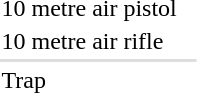<table>
<tr>
<td>10 metre air pistol<br></td>
<td></td>
<td></td>
<td></td>
</tr>
<tr>
<td>10 metre air rifle<br></td>
<td></td>
<td></td>
<td></td>
</tr>
<tr bgcolor=#DDDDDD>
<td colspan=7></td>
</tr>
<tr>
<td>Trap<br></td>
<td></td>
<td></td>
<td></td>
</tr>
</table>
